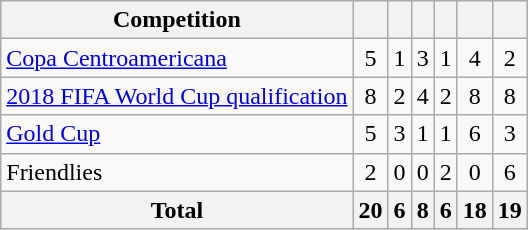<table class="wikitable">
<tr>
<th>Competition</th>
<th></th>
<th></th>
<th></th>
<th></th>
<th></th>
<th></th>
</tr>
<tr align="center">
<td align="left"><a href='#'>Copa Centroamericana</a></td>
<td>5</td>
<td>1</td>
<td>3</td>
<td>1</td>
<td>4</td>
<td>2</td>
</tr>
<tr align="center">
<td align="left"><a href='#'>2018 FIFA World Cup qualification</a></td>
<td>8</td>
<td>2</td>
<td>4</td>
<td>2</td>
<td>8</td>
<td>8</td>
</tr>
<tr align="center">
<td align="left"><a href='#'>Gold Cup</a></td>
<td>5</td>
<td>3</td>
<td>1</td>
<td>1</td>
<td>6</td>
<td>3</td>
</tr>
<tr align="center">
<td align="left">Friendlies</td>
<td>2</td>
<td>0</td>
<td>0</td>
<td>2</td>
<td>0</td>
<td>6</td>
</tr>
<tr align="center">
<th align="left"><strong>Total</strong></th>
<th>20</th>
<th>6</th>
<th>8</th>
<th>6</th>
<th>18</th>
<th>19</th>
</tr>
</table>
